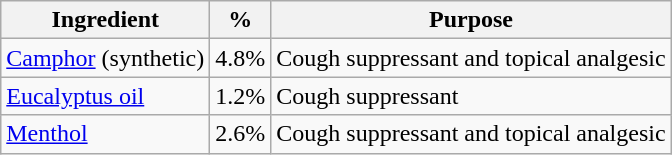<table class="wikitable">
<tr>
<th>Ingredient</th>
<th>%</th>
<th>Purpose</th>
</tr>
<tr>
<td><a href='#'>Camphor</a> (synthetic)</td>
<td>4.8%</td>
<td>Cough suppressant and topical analgesic</td>
</tr>
<tr>
<td><a href='#'>Eucalyptus oil</a></td>
<td>1.2%</td>
<td>Cough suppressant</td>
</tr>
<tr>
<td><a href='#'>Menthol</a></td>
<td>2.6%</td>
<td>Cough suppressant and topical analgesic</td>
</tr>
</table>
